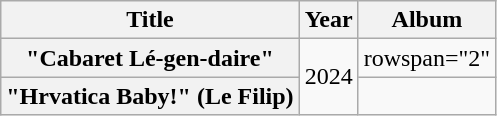<table class="wikitable plainrowheaders" style="text-align:center;">
<tr>
<th scope="col">Title</th>
<th scope="col">Year</th>
<th scope="col">Album</th>
</tr>
<tr>
<th scope="row">"Cabaret Lé-gen-daire"<br></th>
<td rowspan="2">2024</td>
<td>rowspan="2" </td>
</tr>
<tr>
<th scope="row">"Hrvatica Baby!" (Le Filip)<br></th>
</tr>
</table>
